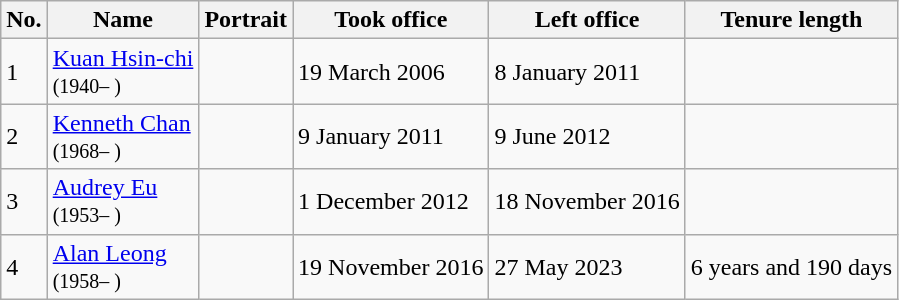<table class="wikitable">
<tr>
<th>No.</th>
<th>Name</th>
<th>Portrait</th>
<th>Took office</th>
<th>Left office</th>
<th>Tenure length</th>
</tr>
<tr>
<td>1</td>
<td><a href='#'>Kuan Hsin-chi</a><br><small>(1940– )</small></td>
<td></td>
<td>19 March 2006</td>
<td>8 January 2011</td>
<td></td>
</tr>
<tr>
<td>2</td>
<td><a href='#'>Kenneth Chan</a><br><small>(1968– )</small></td>
<td></td>
<td>9 January 2011</td>
<td>9 June 2012</td>
<td></td>
</tr>
<tr>
<td>3</td>
<td><a href='#'>Audrey Eu</a><br><small>(1953– )</small></td>
<td></td>
<td>1 December 2012</td>
<td>18 November 2016</td>
<td></td>
</tr>
<tr>
<td>4</td>
<td><a href='#'>Alan Leong</a><br><small>(1958– )</small></td>
<td></td>
<td>19 November 2016</td>
<td>27 May 2023</td>
<td>6 years and 190 days</td>
</tr>
</table>
